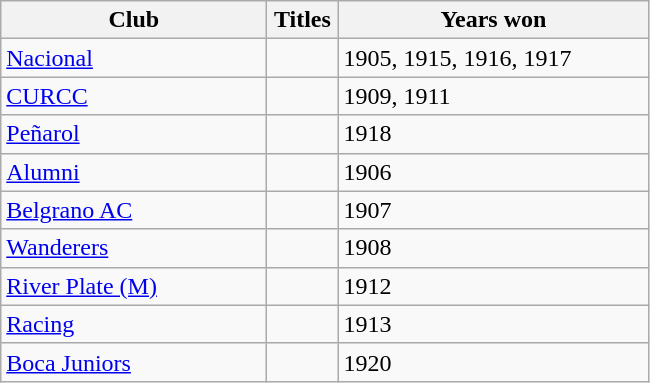<table class="wikitable sortable" style="text-align:left">
<tr>
<th width=170px>Club</th>
<th width=40px>Titles</th>
<th width=200px>Years won</th>
</tr>
<tr>
<td> <a href='#'>Nacional</a></td>
<td></td>
<td>1905, 1915, 1916, 1917</td>
</tr>
<tr>
<td> <a href='#'>CURCC</a></td>
<td></td>
<td>1909, 1911</td>
</tr>
<tr>
<td> <a href='#'>Peñarol</a></td>
<td></td>
<td>1918</td>
</tr>
<tr>
<td> <a href='#'>Alumni</a></td>
<td></td>
<td>1906</td>
</tr>
<tr>
<td> <a href='#'>Belgrano AC</a></td>
<td></td>
<td>1907</td>
</tr>
<tr>
<td> <a href='#'>Wanderers</a></td>
<td></td>
<td>1908</td>
</tr>
<tr>
<td> <a href='#'>River Plate (M)</a></td>
<td></td>
<td>1912</td>
</tr>
<tr>
<td> <a href='#'>Racing</a></td>
<td></td>
<td>1913 </td>
</tr>
<tr>
<td> <a href='#'>Boca Juniors</a></td>
<td></td>
<td>1920 </td>
</tr>
</table>
